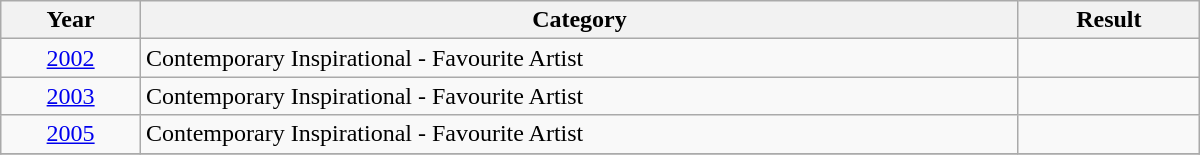<table class="wikitable" width="800em">
<tr>
<th width=10em>Year</th>
<th width=240em>Category</th>
<th width=20em>Result</th>
</tr>
<tr>
<td align="center" valign="center"><a href='#'>2002</a></td>
<td align="left" valign="center">Contemporary Inspirational - Favourite Artist</td>
<td></td>
</tr>
<tr>
<td align="center" valign="center"><a href='#'>2003</a></td>
<td align="left" valign="center">Contemporary Inspirational - Favourite Artist</td>
<td></td>
</tr>
<tr>
<td align="center" valign="center"><a href='#'>2005</a></td>
<td align="left" valign="center">Contemporary Inspirational - Favourite Artist</td>
<td></td>
</tr>
<tr>
</tr>
</table>
